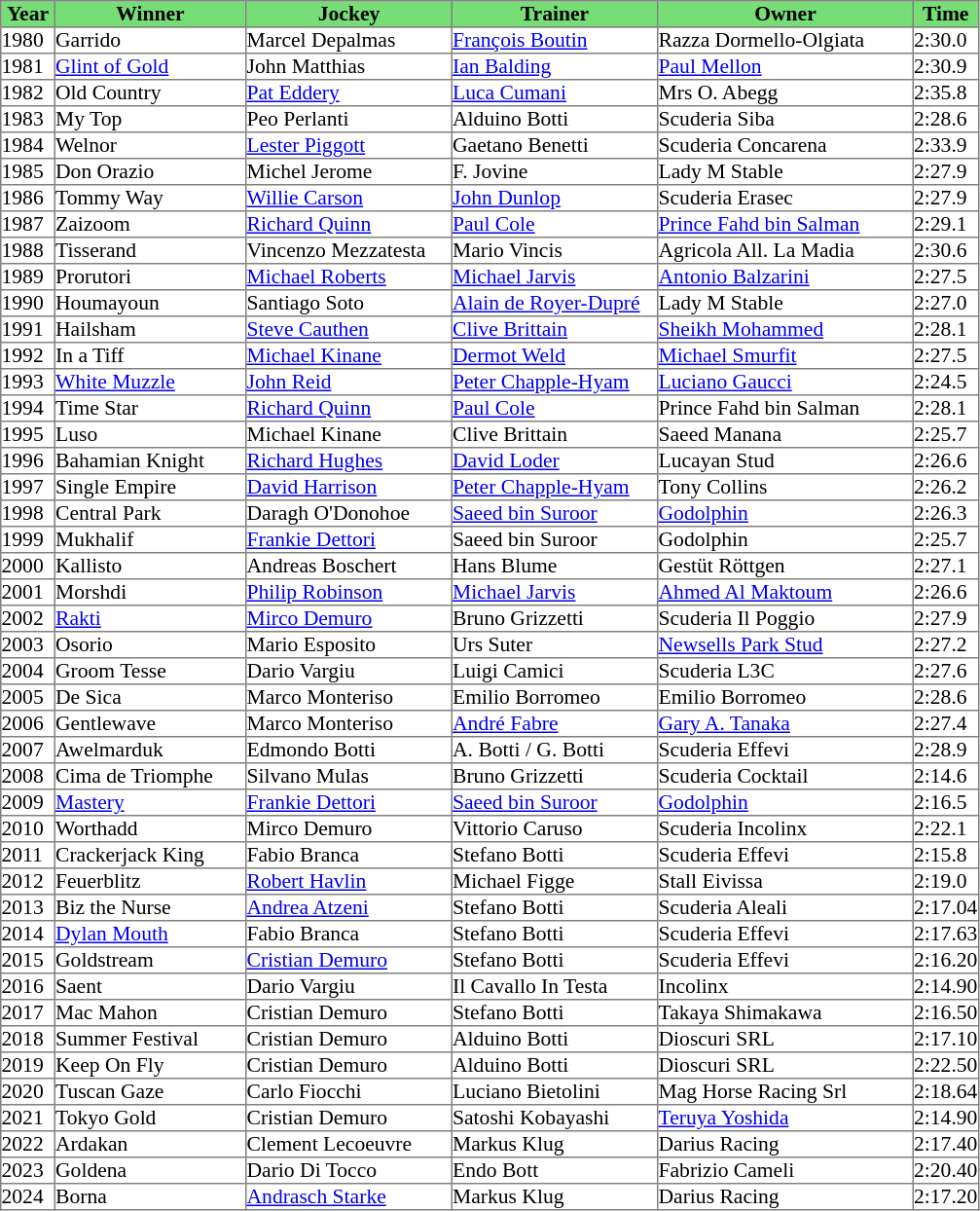<table class = "sortable" | border="1" cellpadding="0" style="border-collapse: collapse; font-size:90%">
<tr bgcolor="#77dd77" align="center">
<th width="36px"><strong>Year</strong><br></th>
<th width="130px"><strong>Winner</strong><br></th>
<th width="140px"><strong>Jockey</strong><br></th>
<th width="140px"><strong>Trainer</strong><br></th>
<th width="174px"><strong>Owner</strong><br></th>
<th><strong>Time</strong><br></th>
</tr>
<tr>
<td>1980</td>
<td>Garrido</td>
<td>Marcel Depalmas</td>
<td><a href='#'>François Boutin</a></td>
<td>Razza Dormello-Olgiata</td>
<td>2:30.0</td>
</tr>
<tr>
<td>1981</td>
<td><a href='#'>Glint of Gold</a></td>
<td>John Matthias</td>
<td><a href='#'>Ian Balding</a></td>
<td><a href='#'>Paul Mellon</a></td>
<td>2:30.9</td>
</tr>
<tr>
<td>1982</td>
<td>Old Country</td>
<td><a href='#'>Pat Eddery</a></td>
<td><a href='#'>Luca Cumani</a></td>
<td>Mrs O. Abegg</td>
<td>2:35.8</td>
</tr>
<tr>
<td>1983</td>
<td>My Top</td>
<td>Peo Perlanti</td>
<td>Alduino Botti</td>
<td>Scuderia Siba</td>
<td>2:28.6</td>
</tr>
<tr>
<td>1984</td>
<td>Welnor</td>
<td><a href='#'>Lester Piggott</a></td>
<td>Gaetano Benetti</td>
<td>Scuderia Concarena</td>
<td>2:33.9</td>
</tr>
<tr>
<td>1985</td>
<td>Don Orazio</td>
<td>Michel Jerome</td>
<td>F. Jovine</td>
<td>Lady M Stable</td>
<td>2:27.9</td>
</tr>
<tr>
<td>1986</td>
<td>Tommy Way</td>
<td><a href='#'>Willie Carson</a></td>
<td><a href='#'>John Dunlop</a></td>
<td>Scuderia Erasec</td>
<td>2:27.9</td>
</tr>
<tr>
<td>1987</td>
<td>Zaizoom</td>
<td><a href='#'>Richard Quinn</a></td>
<td><a href='#'>Paul Cole</a></td>
<td><a href='#'>Prince Fahd bin Salman</a></td>
<td>2:29.1</td>
</tr>
<tr>
<td>1988</td>
<td>Tisserand</td>
<td>Vincenzo Mezzatesta</td>
<td>Mario Vincis</td>
<td>Agricola All. La Madia </td>
<td>2:30.6</td>
</tr>
<tr>
<td>1989</td>
<td>Prorutori</td>
<td><a href='#'>Michael Roberts</a></td>
<td><a href='#'>Michael Jarvis</a></td>
<td><a href='#'>Antonio Balzarini</a></td>
<td>2:27.5</td>
</tr>
<tr>
<td>1990</td>
<td>Houmayoun</td>
<td>Santiago Soto</td>
<td><a href='#'>Alain de Royer-Dupré</a></td>
<td>Lady M Stable</td>
<td>2:27.0</td>
</tr>
<tr>
<td>1991</td>
<td>Hailsham</td>
<td><a href='#'>Steve Cauthen</a></td>
<td><a href='#'>Clive Brittain</a></td>
<td><a href='#'>Sheikh Mohammed</a></td>
<td>2:28.1</td>
</tr>
<tr>
<td>1992</td>
<td>In a Tiff</td>
<td><a href='#'>Michael Kinane</a></td>
<td><a href='#'>Dermot Weld</a></td>
<td><a href='#'>Michael Smurfit</a></td>
<td>2:27.5</td>
</tr>
<tr>
<td>1993</td>
<td><a href='#'>White Muzzle</a></td>
<td><a href='#'>John Reid</a></td>
<td><a href='#'>Peter Chapple-Hyam</a></td>
<td><a href='#'>Luciano Gaucci</a></td>
<td>2:24.5</td>
</tr>
<tr>
<td>1994</td>
<td>Time Star</td>
<td><a href='#'>Richard Quinn</a></td>
<td><a href='#'>Paul Cole</a></td>
<td>Prince Fahd bin Salman</td>
<td>2:28.1</td>
</tr>
<tr>
<td>1995</td>
<td>Luso</td>
<td>Michael Kinane</td>
<td>Clive Brittain</td>
<td>Saeed Manana</td>
<td>2:25.7</td>
</tr>
<tr>
<td>1996</td>
<td>Bahamian Knight</td>
<td><a href='#'>Richard Hughes</a></td>
<td><a href='#'>David Loder</a></td>
<td>Lucayan Stud</td>
<td>2:26.6</td>
</tr>
<tr>
<td>1997</td>
<td>Single Empire</td>
<td><a href='#'>David Harrison</a></td>
<td><a href='#'>Peter Chapple-Hyam</a></td>
<td>Tony Collins</td>
<td>2:26.2</td>
</tr>
<tr>
<td>1998</td>
<td>Central Park</td>
<td>Daragh O'Donohoe</td>
<td><a href='#'>Saeed bin Suroor</a></td>
<td><a href='#'>Godolphin</a></td>
<td>2:26.3</td>
</tr>
<tr>
<td>1999</td>
<td>Mukhalif</td>
<td><a href='#'>Frankie Dettori</a></td>
<td>Saeed bin Suroor</td>
<td>Godolphin</td>
<td>2:25.7</td>
</tr>
<tr>
<td>2000</td>
<td>Kallisto</td>
<td>Andreas Boschert</td>
<td>Hans Blume</td>
<td>Gestüt Röttgen</td>
<td>2:27.1</td>
</tr>
<tr>
<td>2001</td>
<td>Morshdi</td>
<td><a href='#'>Philip Robinson</a></td>
<td><a href='#'>Michael Jarvis</a></td>
<td><a href='#'>Ahmed Al Maktoum</a></td>
<td>2:26.6</td>
</tr>
<tr>
<td>2002</td>
<td><a href='#'>Rakti</a></td>
<td><a href='#'>Mirco Demuro</a></td>
<td>Bruno Grizzetti</td>
<td>Scuderia Il Poggio</td>
<td>2:27.9</td>
</tr>
<tr>
<td>2003</td>
<td>Osorio</td>
<td>Mario Esposito</td>
<td>Urs Suter</td>
<td><a href='#'>Newsells Park Stud</a></td>
<td>2:27.2</td>
</tr>
<tr>
<td>2004</td>
<td>Groom Tesse</td>
<td>Dario Vargiu</td>
<td>Luigi Camici</td>
<td>Scuderia L3C</td>
<td>2:27.6</td>
</tr>
<tr>
<td>2005</td>
<td>De Sica</td>
<td>Marco Monteriso</td>
<td>Emilio Borromeo</td>
<td>Emilio Borromeo</td>
<td>2:28.6</td>
</tr>
<tr>
<td>2006</td>
<td>Gentlewave</td>
<td>Marco Monteriso</td>
<td><a href='#'>André Fabre</a></td>
<td><a href='#'>Gary A. Tanaka</a></td>
<td>2:27.4</td>
</tr>
<tr>
<td>2007</td>
<td>Awelmarduk</td>
<td>Edmondo Botti</td>
<td>A. Botti / G. Botti </td>
<td>Scuderia Effevi</td>
<td>2:28.9</td>
</tr>
<tr>
<td>2008</td>
<td>Cima de Triomphe</td>
<td>Silvano Mulas</td>
<td>Bruno Grizzetti</td>
<td>Scuderia Cocktail</td>
<td>2:14.6</td>
</tr>
<tr>
<td>2009</td>
<td><a href='#'>Mastery</a></td>
<td><a href='#'>Frankie Dettori</a></td>
<td><a href='#'>Saeed bin Suroor</a></td>
<td><a href='#'>Godolphin</a></td>
<td>2:16.5</td>
</tr>
<tr>
<td>2010</td>
<td>Worthadd</td>
<td>Mirco Demuro</td>
<td>Vittorio Caruso</td>
<td>Scuderia Incolinx</td>
<td>2:22.1</td>
</tr>
<tr>
<td>2011</td>
<td>Crackerjack King</td>
<td>Fabio Branca</td>
<td>Stefano Botti</td>
<td>Scuderia Effevi</td>
<td>2:15.8</td>
</tr>
<tr>
<td>2012</td>
<td>Feuerblitz</td>
<td><a href='#'>Robert Havlin</a></td>
<td>Michael Figge</td>
<td>Stall Eivissa</td>
<td>2:19.0</td>
</tr>
<tr>
<td>2013</td>
<td>Biz the Nurse</td>
<td><a href='#'>Andrea Atzeni</a></td>
<td>Stefano Botti</td>
<td>Scuderia Aleali</td>
<td>2:17.04</td>
</tr>
<tr>
<td>2014</td>
<td><a href='#'>Dylan Mouth</a></td>
<td>Fabio Branca</td>
<td>Stefano Botti</td>
<td>Scuderia Effevi</td>
<td>2:17.63</td>
</tr>
<tr>
<td>2015</td>
<td>Goldstream</td>
<td><a href='#'>Cristian Demuro</a></td>
<td>Stefano Botti</td>
<td>Scuderia Effevi</td>
<td>2:16.20</td>
</tr>
<tr>
<td>2016</td>
<td>Saent</td>
<td>Dario Vargiu</td>
<td>Il Cavallo In Testa</td>
<td>Incolinx</td>
<td>2:14.90</td>
</tr>
<tr>
<td>2017</td>
<td>Mac Mahon</td>
<td>Cristian Demuro</td>
<td>Stefano Botti</td>
<td>Takaya Shimakawa</td>
<td>2:16.50</td>
</tr>
<tr>
<td>2018</td>
<td>Summer Festival</td>
<td>Cristian Demuro</td>
<td>Alduino Botti</td>
<td>Dioscuri SRL</td>
<td>2:17.10</td>
</tr>
<tr>
<td>2019</td>
<td>Keep On Fly</td>
<td>Cristian Demuro</td>
<td>Alduino Botti</td>
<td>Dioscuri SRL</td>
<td>2:22.50</td>
</tr>
<tr>
<td>2020</td>
<td>Tuscan Gaze</td>
<td>Carlo Fiocchi</td>
<td>Luciano Bietolini</td>
<td>Mag Horse Racing Srl</td>
<td>2:18.64</td>
</tr>
<tr>
<td>2021</td>
<td>Tokyo Gold</td>
<td>Cristian Demuro</td>
<td>Satoshi Kobayashi</td>
<td><a href='#'>Teruya Yoshida</a></td>
<td>2:14.90</td>
</tr>
<tr>
<td>2022</td>
<td>Ardakan</td>
<td>Clement Lecoeuvre</td>
<td>Markus Klug</td>
<td>Darius Racing</td>
<td>2:17.40</td>
</tr>
<tr>
<td>2023</td>
<td>Goldena</td>
<td>Dario Di Tocco</td>
<td>Endo Bott</td>
<td>Fabrizio Cameli</td>
<td>2:20.40</td>
</tr>
<tr>
<td>2024</td>
<td>Borna</td>
<td><a href='#'>Andrasch Starke</a></td>
<td>Markus Klug</td>
<td>Darius Racing</td>
<td>2:17.20</td>
</tr>
</table>
